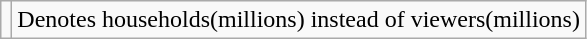<table class="wikitable">
<tr>
<td><sup></sup></td>
<td>Denotes households(millions) instead of viewers(millions)</td>
</tr>
</table>
